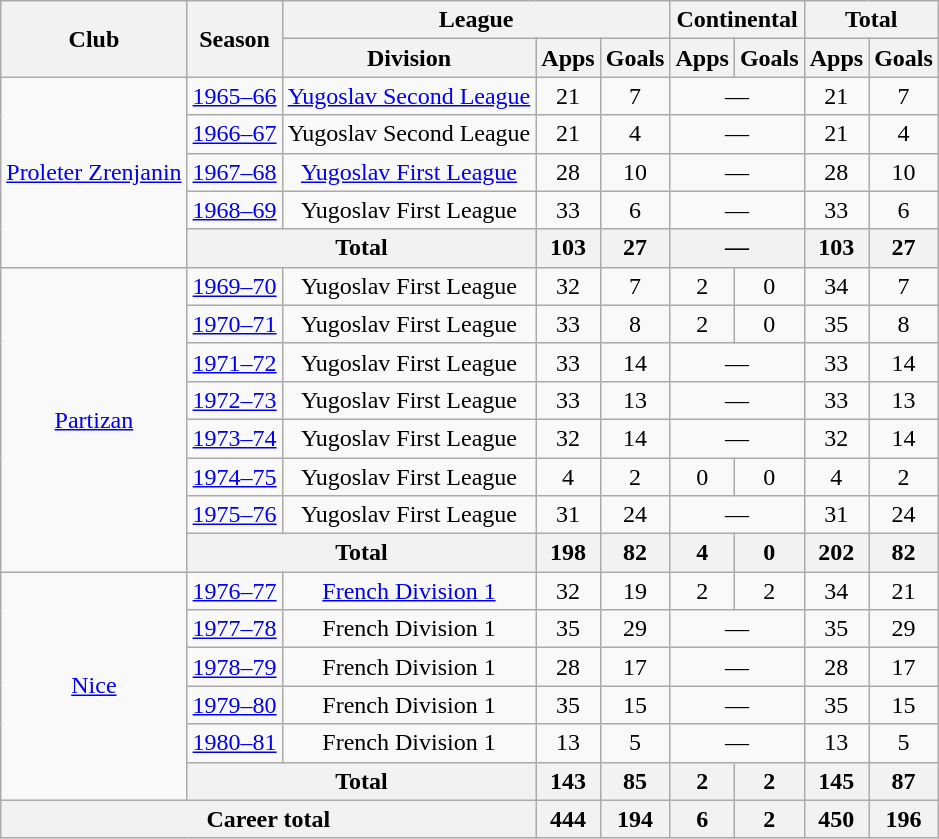<table class="wikitable" style="text-align:center">
<tr>
<th rowspan="2">Club</th>
<th rowspan="2">Season</th>
<th colspan="3">League</th>
<th colspan="2">Continental</th>
<th colspan="2">Total</th>
</tr>
<tr>
<th>Division</th>
<th>Apps</th>
<th>Goals</th>
<th>Apps</th>
<th>Goals</th>
<th>Apps</th>
<th>Goals</th>
</tr>
<tr>
<td rowspan="5"><a href='#'>Proleter Zrenjanin</a></td>
<td><a href='#'>1965–66</a></td>
<td><a href='#'>Yugoslav Second League</a></td>
<td>21</td>
<td>7</td>
<td colspan="2">—</td>
<td>21</td>
<td>7</td>
</tr>
<tr>
<td><a href='#'>1966–67</a></td>
<td>Yugoslav Second League</td>
<td>21</td>
<td>4</td>
<td colspan="2">—</td>
<td>21</td>
<td>4</td>
</tr>
<tr>
<td><a href='#'>1967–68</a></td>
<td><a href='#'>Yugoslav First League</a></td>
<td>28</td>
<td>10</td>
<td colspan="2">—</td>
<td>28</td>
<td>10</td>
</tr>
<tr>
<td><a href='#'>1968–69</a></td>
<td>Yugoslav First League</td>
<td>33</td>
<td>6</td>
<td colspan="2">—</td>
<td>33</td>
<td>6</td>
</tr>
<tr>
<th colspan="2">Total</th>
<th>103</th>
<th>27</th>
<th colspan="2">—</th>
<th>103</th>
<th>27</th>
</tr>
<tr>
<td rowspan="8"><a href='#'>Partizan</a></td>
<td><a href='#'>1969–70</a></td>
<td>Yugoslav First League</td>
<td>32</td>
<td>7</td>
<td>2</td>
<td>0</td>
<td>34</td>
<td>7</td>
</tr>
<tr>
<td><a href='#'>1970–71</a></td>
<td>Yugoslav First League</td>
<td>33</td>
<td>8</td>
<td>2</td>
<td>0</td>
<td>35</td>
<td>8</td>
</tr>
<tr>
<td><a href='#'>1971–72</a></td>
<td>Yugoslav First League</td>
<td>33</td>
<td>14</td>
<td colspan="2">—</td>
<td>33</td>
<td>14</td>
</tr>
<tr>
<td><a href='#'>1972–73</a></td>
<td>Yugoslav First League</td>
<td>33</td>
<td>13</td>
<td colspan="2">—</td>
<td>33</td>
<td>13</td>
</tr>
<tr>
<td><a href='#'>1973–74</a></td>
<td>Yugoslav First League</td>
<td>32</td>
<td>14</td>
<td colspan="2">—</td>
<td>32</td>
<td>14</td>
</tr>
<tr>
<td><a href='#'>1974–75</a></td>
<td>Yugoslav First League</td>
<td>4</td>
<td>2</td>
<td>0</td>
<td>0</td>
<td>4</td>
<td>2</td>
</tr>
<tr>
<td><a href='#'>1975–76</a></td>
<td>Yugoslav First League</td>
<td>31</td>
<td>24</td>
<td colspan="2">—</td>
<td>31</td>
<td>24</td>
</tr>
<tr>
<th colspan="2">Total</th>
<th>198</th>
<th>82</th>
<th>4</th>
<th>0</th>
<th>202</th>
<th>82</th>
</tr>
<tr>
<td rowspan="6"><a href='#'>Nice</a></td>
<td><a href='#'>1976–77</a></td>
<td><a href='#'>French Division 1</a></td>
<td>32</td>
<td>19</td>
<td>2</td>
<td>2</td>
<td>34</td>
<td>21</td>
</tr>
<tr>
<td><a href='#'>1977–78</a></td>
<td>French Division 1</td>
<td>35</td>
<td>29</td>
<td colspan="2">—</td>
<td>35</td>
<td>29</td>
</tr>
<tr>
<td><a href='#'>1978–79</a></td>
<td>French Division 1</td>
<td>28</td>
<td>17</td>
<td colspan="2">—</td>
<td>28</td>
<td>17</td>
</tr>
<tr>
<td><a href='#'>1979–80</a></td>
<td>French Division 1</td>
<td>35</td>
<td>15</td>
<td colspan="2">—</td>
<td>35</td>
<td>15</td>
</tr>
<tr>
<td><a href='#'>1980–81</a></td>
<td>French Division 1</td>
<td>13</td>
<td>5</td>
<td colspan="2">—</td>
<td>13</td>
<td>5</td>
</tr>
<tr>
<th colspan="2">Total</th>
<th>143</th>
<th>85</th>
<th>2</th>
<th>2</th>
<th>145</th>
<th>87</th>
</tr>
<tr>
<th colspan="3">Career total</th>
<th>444</th>
<th>194</th>
<th>6</th>
<th>2</th>
<th>450</th>
<th>196</th>
</tr>
</table>
